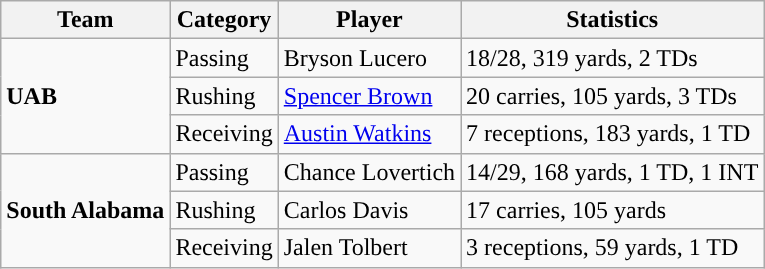<table class="wikitable" style="float: left;">
<tr>
<th>Team</th>
<th>Category</th>
<th>Player</th>
<th>Statistics</th>
</tr>
<tr>
<td rowspan=3><strong>UAB</strong></td>
<td>Passing</td>
<td>Bryson Lucero</td>
<td>18/28, 319 yards, 2 TDs</td>
</tr>
<tr>
<td>Rushing</td>
<td><a href='#'>Spencer Brown</a></td>
<td>20 carries, 105 yards, 3 TDs</td>
</tr>
<tr>
<td>Receiving</td>
<td><a href='#'>Austin Watkins</a></td>
<td>7 receptions, 183 yards, 1 TD</td>
</tr>
<tr>
<td rowspan=3><strong>South Alabama</strong></td>
<td>Passing</td>
<td>Chance Lovertich</td>
<td>14/29, 168 yards, 1 TD, 1 INT</td>
</tr>
<tr>
<td>Rushing</td>
<td>Carlos Davis</td>
<td>17 carries, 105 yards</td>
</tr>
<tr>
<td>Receiving</td>
<td>Jalen Tolbert</td>
<td>3 receptions, 59 yards, 1 TD</td>
</tr>
</table>
